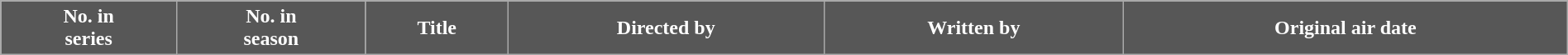<table class="wikitable plainrowheaders" style="width:100%">
<tr style="color:#FFFFFF">
<th style="background:#575757">No. in<br>series</th>
<th style="background:#575757">No. in<br>season</th>
<th style="background:#575757">Title</th>
<th style="background:#575757">Directed by</th>
<th style="background:#575757">Written by</th>
<th style="background:#575757">Original air date<br>





































</th>
</tr>
</table>
